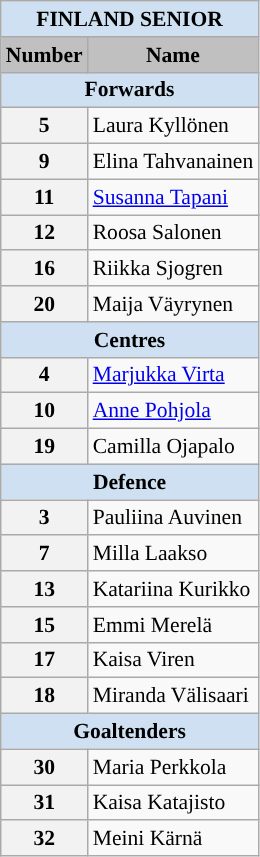<table class="wikitable" style="text-align:left; font-size:90%;">
<tr>
<th style=background:#CEE0F2 colspan=2><span>FINLAND SENIOR</span></th>
</tr>
<tr>
<th style="background:silver;">Number</th>
<th style="background:silver;">Name</th>
</tr>
<tr>
<th style=background:#CEE0F2 colspan=2><span>Forwards</span></th>
</tr>
<tr>
<th>5</th>
<td>Laura Kyllönen</td>
</tr>
<tr>
<th>9</th>
<td>Elina Tahvanainen</td>
</tr>
<tr>
<th>11</th>
<td><a href='#'>Susanna Tapani</a></td>
</tr>
<tr>
<th>12</th>
<td>Roosa Salonen</td>
</tr>
<tr>
<th>16</th>
<td>Riikka Sjogren</td>
</tr>
<tr>
<th>20</th>
<td>Maija Väyrynen</td>
</tr>
<tr>
<th style=background:#CEE0F2 colspan=2><span>Centres</span></th>
</tr>
<tr>
<th>4</th>
<td><a href='#'>Marjukka Virta</a></td>
</tr>
<tr>
<th>10</th>
<td><a href='#'>Anne Pohjola</a></td>
</tr>
<tr>
<th>19</th>
<td>Camilla Ojapalo</td>
</tr>
<tr>
<th style=background:#CEE0F2 colspan=2><span>Defence</span></th>
</tr>
<tr>
<th>3</th>
<td>Pauliina Auvinen</td>
</tr>
<tr>
<th>7</th>
<td>Milla Laakso</td>
</tr>
<tr>
<th>13</th>
<td>Katariina Kurikko</td>
</tr>
<tr>
<th>15</th>
<td>Emmi Merelä</td>
</tr>
<tr>
<th>17</th>
<td>Kaisa Viren</td>
</tr>
<tr>
<th>18</th>
<td>Miranda Välisaari</td>
</tr>
<tr>
<th style=background:#CEE0F2 colspan=2><span>Goaltenders</span></th>
</tr>
<tr>
<th>30</th>
<td>Maria Perkkola</td>
</tr>
<tr>
<th>31</th>
<td>Kaisa Katajisto</td>
</tr>
<tr>
<th>32</th>
<td>Meini Kärnä</td>
</tr>
</table>
